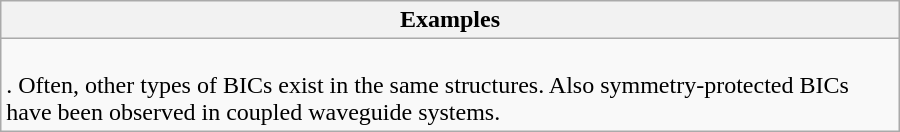<table class="mw-collapsible mw-collapsed wikitable" style="width:600px; overflow:auto;">
<tr>
<th>Examples</th>
</tr>
<tr>
<td><br>. Often, other types of BICs exist in the same structures. Also symmetry-protected BICs have been observed in coupled waveguide systems.</td>
</tr>
</table>
